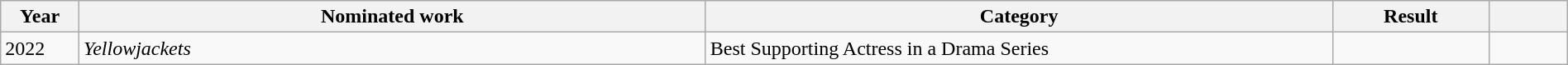<table class="wikitable" style="width:100%;">
<tr>
<th style="width:5%;">Year</th>
<th style="width:40%;">Nominated work</th>
<th style="width:40%;">Category</th>
<th style="width:10%;">Result</th>
<th style="width:5%;"></th>
</tr>
<tr>
<td>2022</td>
<td><em>Yellowjackets</em></td>
<td>Best Supporting Actress in a Drama Series</td>
<td></td>
<td style="text-align:center;"></td>
</tr>
</table>
